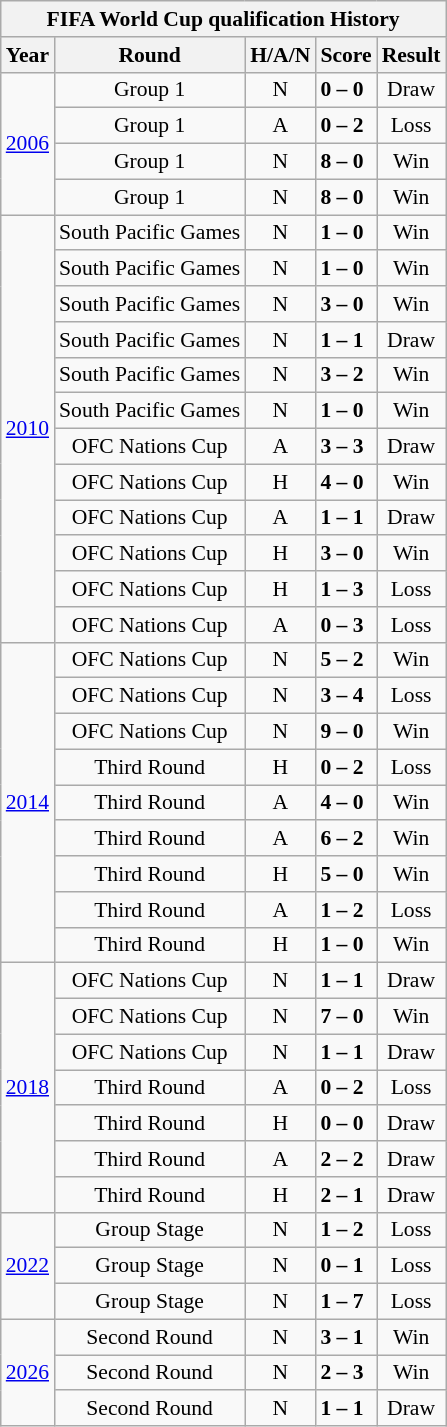<table class="wikitable collapsible collapsed" style="text-align: center;font-size:90%;">
<tr>
<th colspan=5>FIFA World Cup qualification History</th>
</tr>
<tr>
<th>Year</th>
<th>Round</th>
<th>H/A/N</th>
<th>Score</th>
<th>Result</th>
</tr>
<tr>
<td rowspan=4><a href='#'>2006</a></td>
<td>Group 1</td>
<td>N</td>
<td align="left"> <strong>0 – 0</strong> </td>
<td>Draw</td>
</tr>
<tr>
<td>Group 1</td>
<td>A</td>
<td align="left"> <strong>0 – 2</strong> </td>
<td>Loss</td>
</tr>
<tr>
<td>Group 1</td>
<td>N</td>
<td align="left"> <strong>8 – 0</strong> </td>
<td>Win</td>
</tr>
<tr>
<td>Group 1</td>
<td>N</td>
<td align="left"> <strong>8 – 0</strong> </td>
<td>Win</td>
</tr>
<tr>
<td rowspan=12><a href='#'>2010</a></td>
<td>South Pacific Games</td>
<td>N</td>
<td align="left"> <strong>1 – 0</strong> </td>
<td>Win</td>
</tr>
<tr>
<td>South Pacific Games</td>
<td>N</td>
<td align="left"> <strong>1 – 0</strong> </td>
<td>Win</td>
</tr>
<tr>
<td>South Pacific Games</td>
<td>N</td>
<td align="left"> <strong>3 – 0</strong> </td>
<td>Win</td>
</tr>
<tr>
<td>South Pacific Games</td>
<td>N</td>
<td align="left"> <strong>1 – 1</strong> </td>
<td>Draw</td>
</tr>
<tr>
<td>South Pacific Games</td>
<td>N</td>
<td align="left"> <strong>3 – 2</strong> </td>
<td>Win</td>
</tr>
<tr>
<td>South Pacific Games</td>
<td>N</td>
<td align="left"> <strong>1 – 0</strong> </td>
<td>Win</td>
</tr>
<tr>
<td>OFC Nations Cup</td>
<td>A</td>
<td align="left"> <strong>3 – 3</strong> </td>
<td>Draw</td>
</tr>
<tr>
<td>OFC Nations Cup</td>
<td>H</td>
<td align="left"> <strong>4 – 0</strong> </td>
<td>Win</td>
</tr>
<tr>
<td>OFC Nations Cup</td>
<td>A</td>
<td align="left"> <strong>1 – 1</strong> </td>
<td>Draw</td>
</tr>
<tr>
<td>OFC Nations Cup</td>
<td>H</td>
<td align="left"> <strong>3 – 0</strong> </td>
<td>Win</td>
</tr>
<tr>
<td>OFC Nations Cup</td>
<td>H</td>
<td align="left"> <strong>1 – 3</strong> </td>
<td>Loss</td>
</tr>
<tr>
<td>OFC Nations Cup</td>
<td>A</td>
<td align="left"> <strong>0 – 3</strong> </td>
<td>Loss</td>
</tr>
<tr>
<td rowspan=9><a href='#'>2014</a></td>
<td>OFC Nations Cup</td>
<td>N</td>
<td align="left"> <strong>5 – 2</strong> </td>
<td>Win</td>
</tr>
<tr>
<td>OFC Nations Cup</td>
<td>N</td>
<td align="left"> <strong>3 – 4</strong> </td>
<td>Loss</td>
</tr>
<tr>
<td>OFC Nations Cup</td>
<td>N</td>
<td align="left"> <strong>9 – 0</strong> </td>
<td>Win</td>
</tr>
<tr>
<td>Third Round</td>
<td>H</td>
<td align="left"> <strong>0 – 2</strong> </td>
<td>Loss</td>
</tr>
<tr>
<td>Third Round</td>
<td>A</td>
<td align="left"> <strong>4 – 0</strong> </td>
<td>Win</td>
</tr>
<tr>
<td>Third Round</td>
<td>A</td>
<td align="left"> <strong>6 – 2</strong> </td>
<td>Win</td>
</tr>
<tr>
<td>Third Round</td>
<td>H</td>
<td align="left"> <strong>5 – 0</strong> </td>
<td>Win</td>
</tr>
<tr>
<td>Third Round</td>
<td>A</td>
<td align="left"> <strong>1 – 2</strong> </td>
<td>Loss</td>
</tr>
<tr>
<td>Third Round</td>
<td>H</td>
<td align="left"> <strong>1 – 0</strong> </td>
<td>Win</td>
</tr>
<tr>
<td rowspan=7><a href='#'>2018</a></td>
<td>OFC Nations Cup</td>
<td>N</td>
<td align="left"> <strong>1 – 1</strong> </td>
<td>Draw</td>
</tr>
<tr>
<td>OFC Nations Cup</td>
<td>N</td>
<td align="left"> <strong>7 – 0</strong> </td>
<td>Win</td>
</tr>
<tr>
<td>OFC Nations Cup</td>
<td>N</td>
<td align="left"> <strong>1 – 1</strong> </td>
<td>Draw</td>
</tr>
<tr>
<td>Third Round</td>
<td>A</td>
<td align="left"> <strong>0 – 2</strong> </td>
<td>Loss</td>
</tr>
<tr>
<td>Third Round</td>
<td>H</td>
<td align="left"> <strong>0 – 0</strong> </td>
<td>Draw</td>
</tr>
<tr>
<td>Third Round</td>
<td>A</td>
<td align="left"> <strong>2 – 2</strong> </td>
<td>Draw</td>
</tr>
<tr>
<td>Third Round</td>
<td>H</td>
<td align="left"> <strong>2 – 1</strong> </td>
<td>Draw</td>
</tr>
<tr>
<td rowspan=3><a href='#'>2022</a></td>
<td>Group Stage</td>
<td>N</td>
<td align="left"> <strong>1 – 2</strong> </td>
<td>Loss</td>
</tr>
<tr>
<td>Group Stage</td>
<td>N</td>
<td align="left"> <strong>0 – 1</strong> </td>
<td>Loss</td>
</tr>
<tr>
<td>Group Stage</td>
<td>N</td>
<td align="left"> <strong>1 – 7</strong> </td>
<td>Loss</td>
</tr>
<tr>
<td rowspan=3><a href='#'>2026</a></td>
<td>Second Round</td>
<td>N</td>
<td align="left"> <strong>3 – 1</strong> </td>
<td>Win</td>
</tr>
<tr>
<td>Second Round</td>
<td>N</td>
<td align="left"> <strong>2 – 3</strong> </td>
<td>Win</td>
</tr>
<tr>
<td>Second Round</td>
<td>N</td>
<td align="left"> <strong>1 – 1</strong> </td>
<td>Draw</td>
</tr>
</table>
